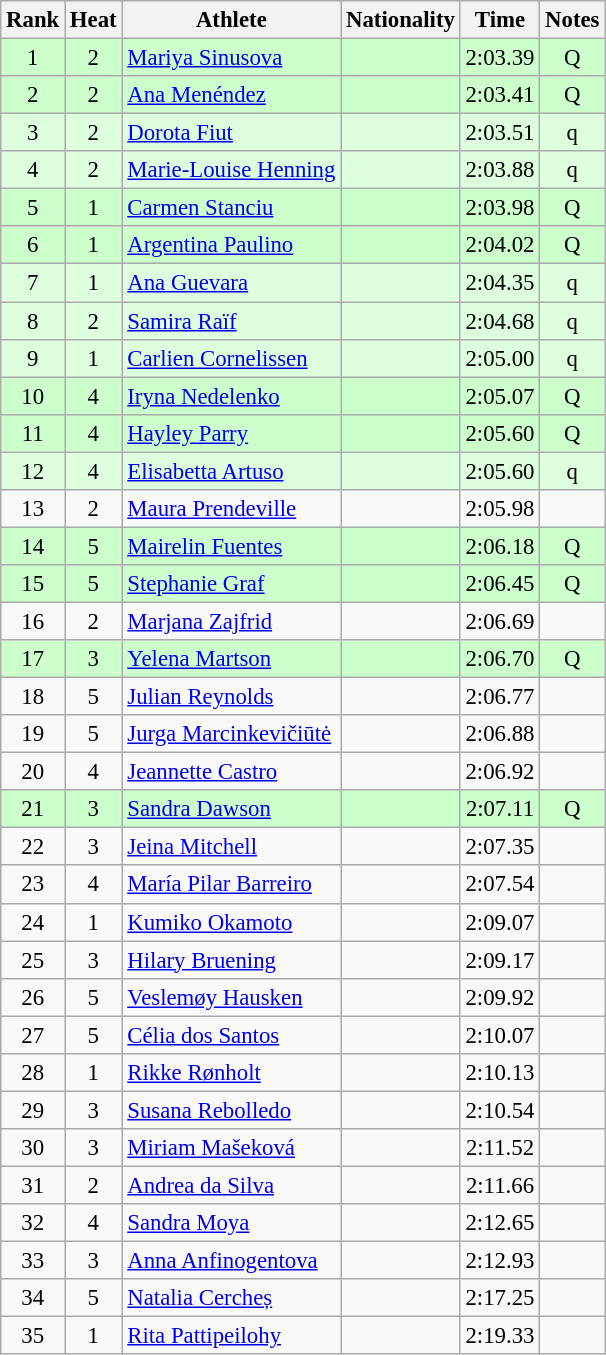<table class="wikitable sortable" style="text-align:center;font-size:95%">
<tr>
<th>Rank</th>
<th>Heat</th>
<th>Athlete</th>
<th>Nationality</th>
<th>Time</th>
<th>Notes</th>
</tr>
<tr bgcolor=ccffcc>
<td>1</td>
<td>2</td>
<td align="left"><a href='#'>Mariya Sinusova</a></td>
<td align=left></td>
<td>2:03.39</td>
<td>Q</td>
</tr>
<tr bgcolor=ccffcc>
<td>2</td>
<td>2</td>
<td align="left"><a href='#'>Ana Menéndez</a></td>
<td align=left></td>
<td>2:03.41</td>
<td>Q</td>
</tr>
<tr bgcolor=ddffdd>
<td>3</td>
<td>2</td>
<td align="left"><a href='#'>Dorota Fiut</a></td>
<td align=left></td>
<td>2:03.51</td>
<td>q</td>
</tr>
<tr bgcolor=ddffdd>
<td>4</td>
<td>2</td>
<td align="left"><a href='#'>Marie-Louise Henning</a></td>
<td align=left></td>
<td>2:03.88</td>
<td>q</td>
</tr>
<tr bgcolor=ccffcc>
<td>5</td>
<td>1</td>
<td align="left"><a href='#'>Carmen Stanciu</a></td>
<td align=left></td>
<td>2:03.98</td>
<td>Q</td>
</tr>
<tr bgcolor=ccffcc>
<td>6</td>
<td>1</td>
<td align="left"><a href='#'>Argentina Paulino</a></td>
<td align=left></td>
<td>2:04.02</td>
<td>Q</td>
</tr>
<tr bgcolor=ddffdd>
<td>7</td>
<td>1</td>
<td align="left"><a href='#'>Ana Guevara</a></td>
<td align=left></td>
<td>2:04.35</td>
<td>q</td>
</tr>
<tr bgcolor=ddffdd>
<td>8</td>
<td>2</td>
<td align="left"><a href='#'>Samira Raïf</a></td>
<td align=left></td>
<td>2:04.68</td>
<td>q</td>
</tr>
<tr bgcolor=ddffdd>
<td>9</td>
<td>1</td>
<td align="left"><a href='#'>Carlien Cornelissen</a></td>
<td align=left></td>
<td>2:05.00</td>
<td>q</td>
</tr>
<tr bgcolor=ccffcc>
<td>10</td>
<td>4</td>
<td align="left"><a href='#'>Iryna Nedelenko</a></td>
<td align=left></td>
<td>2:05.07</td>
<td>Q</td>
</tr>
<tr bgcolor=ccffcc>
<td>11</td>
<td>4</td>
<td align="left"><a href='#'>Hayley Parry</a></td>
<td align=left></td>
<td>2:05.60</td>
<td>Q</td>
</tr>
<tr bgcolor=ddffdd>
<td>12</td>
<td>4</td>
<td align="left"><a href='#'>Elisabetta Artuso</a></td>
<td align=left></td>
<td>2:05.60</td>
<td>q</td>
</tr>
<tr>
<td>13</td>
<td>2</td>
<td align="left"><a href='#'>Maura Prendeville</a></td>
<td align=left></td>
<td>2:05.98</td>
<td></td>
</tr>
<tr bgcolor=ccffcc>
<td>14</td>
<td>5</td>
<td align="left"><a href='#'>Mairelin Fuentes</a></td>
<td align=left></td>
<td>2:06.18</td>
<td>Q</td>
</tr>
<tr bgcolor=ccffcc>
<td>15</td>
<td>5</td>
<td align="left"><a href='#'>Stephanie Graf</a></td>
<td align=left></td>
<td>2:06.45</td>
<td>Q</td>
</tr>
<tr>
<td>16</td>
<td>2</td>
<td align="left"><a href='#'>Marjana Zajfrid</a></td>
<td align=left></td>
<td>2:06.69</td>
<td></td>
</tr>
<tr bgcolor=ccffcc>
<td>17</td>
<td>3</td>
<td align="left"><a href='#'>Yelena Martson</a></td>
<td align=left></td>
<td>2:06.70</td>
<td>Q</td>
</tr>
<tr>
<td>18</td>
<td>5</td>
<td align="left"><a href='#'>Julian Reynolds</a></td>
<td align=left></td>
<td>2:06.77</td>
<td></td>
</tr>
<tr>
<td>19</td>
<td>5</td>
<td align="left"><a href='#'>Jurga Marcinkevičiūtė</a></td>
<td align=left></td>
<td>2:06.88</td>
<td></td>
</tr>
<tr>
<td>20</td>
<td>4</td>
<td align="left"><a href='#'>Jeannette Castro</a></td>
<td align=left></td>
<td>2:06.92</td>
<td></td>
</tr>
<tr bgcolor=ccffcc>
<td>21</td>
<td>3</td>
<td align="left"><a href='#'>Sandra Dawson</a></td>
<td align=left></td>
<td>2:07.11</td>
<td>Q</td>
</tr>
<tr>
<td>22</td>
<td>3</td>
<td align="left"><a href='#'>Jeina Mitchell</a></td>
<td align=left></td>
<td>2:07.35</td>
<td></td>
</tr>
<tr>
<td>23</td>
<td>4</td>
<td align="left"><a href='#'>María Pilar Barreiro</a></td>
<td align=left></td>
<td>2:07.54</td>
<td></td>
</tr>
<tr>
<td>24</td>
<td>1</td>
<td align="left"><a href='#'>Kumiko Okamoto</a></td>
<td align=left></td>
<td>2:09.07</td>
<td></td>
</tr>
<tr>
<td>25</td>
<td>3</td>
<td align="left"><a href='#'>Hilary Bruening</a></td>
<td align=left></td>
<td>2:09.17</td>
<td></td>
</tr>
<tr>
<td>26</td>
<td>5</td>
<td align="left"><a href='#'>Veslemøy Hausken</a></td>
<td align=left></td>
<td>2:09.92</td>
<td></td>
</tr>
<tr>
<td>27</td>
<td>5</td>
<td align="left"><a href='#'>Célia dos Santos</a></td>
<td align=left></td>
<td>2:10.07</td>
<td></td>
</tr>
<tr>
<td>28</td>
<td>1</td>
<td align="left"><a href='#'>Rikke Rønholt</a></td>
<td align=left></td>
<td>2:10.13</td>
<td></td>
</tr>
<tr>
<td>29</td>
<td>3</td>
<td align="left"><a href='#'>Susana Rebolledo</a></td>
<td align=left></td>
<td>2:10.54</td>
<td></td>
</tr>
<tr>
<td>30</td>
<td>3</td>
<td align="left"><a href='#'>Miriam Mašeková</a></td>
<td align=left></td>
<td>2:11.52</td>
<td></td>
</tr>
<tr>
<td>31</td>
<td>2</td>
<td align="left"><a href='#'>Andrea da Silva</a></td>
<td align=left></td>
<td>2:11.66</td>
<td></td>
</tr>
<tr>
<td>32</td>
<td>4</td>
<td align="left"><a href='#'>Sandra Moya</a></td>
<td align=left></td>
<td>2:12.65</td>
<td></td>
</tr>
<tr>
<td>33</td>
<td>3</td>
<td align="left"><a href='#'>Anna Anfinogentova</a></td>
<td align=left></td>
<td>2:12.93</td>
<td></td>
</tr>
<tr>
<td>34</td>
<td>5</td>
<td align="left"><a href='#'>Natalia Cercheș</a></td>
<td align=left></td>
<td>2:17.25</td>
<td></td>
</tr>
<tr>
<td>35</td>
<td>1</td>
<td align="left"><a href='#'>Rita Pattipeilohy</a></td>
<td align=left></td>
<td>2:19.33</td>
<td></td>
</tr>
</table>
